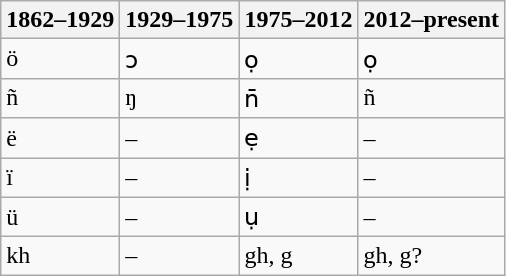<table class="wikitable">
<tr>
<th>1862–1929</th>
<th>1929–1975</th>
<th>1975–2012</th>
<th>2012–present</th>
</tr>
<tr>
<td>ö</td>
<td>ɔ</td>
<td>ọ</td>
<td>ọ</td>
</tr>
<tr>
<td>ñ</td>
<td>ŋ</td>
<td>n̄</td>
<td>ñ</td>
</tr>
<tr>
<td>ë</td>
<td>–</td>
<td>ẹ</td>
<td>–</td>
</tr>
<tr>
<td>ï</td>
<td>–</td>
<td>ị</td>
<td>–</td>
</tr>
<tr>
<td>ü</td>
<td>–</td>
<td>ụ</td>
<td>–</td>
</tr>
<tr>
<td>kh</td>
<td>–</td>
<td>gh, g</td>
<td>gh, g?</td>
</tr>
</table>
